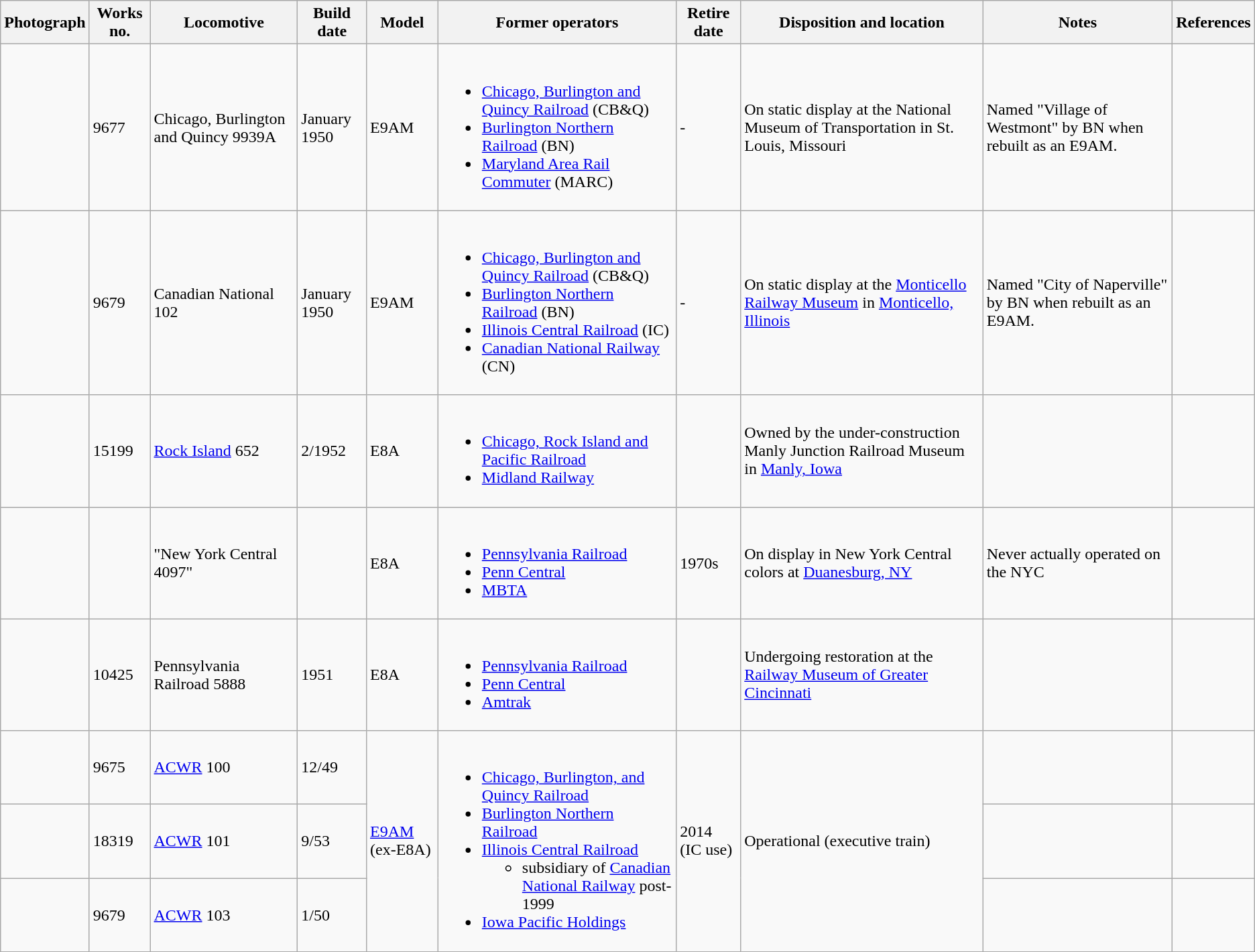<table class="wikitable">
<tr>
<th>Photograph</th>
<th>Works no.</th>
<th>Locomotive</th>
<th>Build date</th>
<th>Model</th>
<th>Former operators</th>
<th>Retire date</th>
<th>Disposition and location</th>
<th>Notes</th>
<th>References</th>
</tr>
<tr>
<td></td>
<td>9677</td>
<td>Chicago, Burlington and Quincy 9939A</td>
<td>January 1950</td>
<td>E9AM</td>
<td><br><ul><li><a href='#'>Chicago, Burlington and Quincy Railroad</a> (CB&Q)</li><li><a href='#'>Burlington Northern Railroad</a> (BN)</li><li><a href='#'>Maryland Area Rail Commuter</a> (MARC)</li></ul></td>
<td>-</td>
<td>On static display at the National Museum of Transportation in St. Louis, Missouri</td>
<td>Named "Village of Westmont" by BN when rebuilt as an E9AM.</td>
<td></td>
</tr>
<tr>
<td></td>
<td>9679</td>
<td>Canadian National 102</td>
<td>January 1950</td>
<td>E9AM</td>
<td><br><ul><li><a href='#'>Chicago, Burlington and Quincy Railroad</a> (CB&Q)</li><li><a href='#'>Burlington Northern Railroad</a> (BN)</li><li><a href='#'>Illinois Central Railroad</a> (IC)</li><li><a href='#'>Canadian National Railway</a> (CN)</li></ul></td>
<td>-</td>
<td>On static display at the <a href='#'>Monticello Railway Museum</a> in <a href='#'>Monticello, Illinois</a></td>
<td>Named "City of Naperville" by BN when rebuilt as an E9AM.</td>
<td></td>
</tr>
<tr>
<td></td>
<td>15199</td>
<td><a href='#'>Rock Island</a> 652</td>
<td>2/1952</td>
<td>E8A</td>
<td><br><ul><li><a href='#'>Chicago, Rock Island and Pacific Railroad</a></li><li><a href='#'>Midland Railway</a></li></ul></td>
<td></td>
<td>Owned by the under-construction Manly Junction Railroad Museum in <a href='#'>Manly, Iowa</a></td>
<td></td>
<td></td>
</tr>
<tr>
<td></td>
<td></td>
<td>"New York Central 4097"</td>
<td></td>
<td>E8A</td>
<td><br><ul><li><a href='#'>Pennsylvania Railroad</a></li><li><a href='#'>Penn Central</a></li><li><a href='#'>MBTA</a></li></ul></td>
<td>1970s</td>
<td>On display in New York Central colors at <a href='#'>Duanesburg, NY</a></td>
<td>Never actually operated on the NYC</td>
<td></td>
</tr>
<tr>
<td></td>
<td>10425</td>
<td>Pennsylvania Railroad 5888</td>
<td>1951</td>
<td>E8A</td>
<td><br><ul><li><a href='#'>Pennsylvania Railroad</a></li><li><a href='#'>Penn Central</a></li><li><a href='#'>Amtrak</a></li></ul></td>
<td></td>
<td>Undergoing restoration at the <a href='#'>Railway Museum of Greater Cincinnati</a></td>
<td></td>
<td></td>
</tr>
<tr>
<td></td>
<td>9675</td>
<td><a href='#'>ACWR</a> 100</td>
<td>12/49</td>
<td rowspan="3"><a href='#'>E9AM</a> (ex-E8A)</td>
<td rowspan="3"><br><ul><li><a href='#'>Chicago, Burlington, and Quincy Railroad</a></li><li><a href='#'>Burlington Northern Railroad</a></li><li><a href='#'>Illinois Central Railroad</a><ul><li>subsidiary of <a href='#'>Canadian National Railway</a> post-1999</li></ul></li><li><a href='#'>Iowa Pacific Holdings</a></li></ul></td>
<td rowspan="3">2014 (IC use)</td>
<td rowspan="3">Operational (executive train)</td>
<td></td>
<td></td>
</tr>
<tr>
<td></td>
<td>18319</td>
<td><a href='#'>ACWR</a> 101</td>
<td>9/53</td>
<td></td>
<td></td>
</tr>
<tr>
<td></td>
<td>9679</td>
<td><a href='#'>ACWR</a> 103</td>
<td>1/50</td>
<td></td>
<td><br></td>
</tr>
</table>
